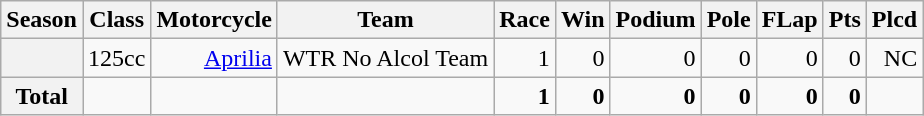<table class="wikitable" style=text-align:right>
<tr>
<th>Season</th>
<th>Class</th>
<th>Motorcycle</th>
<th>Team</th>
<th>Race</th>
<th>Win</th>
<th>Podium</th>
<th>Pole</th>
<th>FLap</th>
<th>Pts</th>
<th>Plcd</th>
</tr>
<tr>
<th></th>
<td>125cc</td>
<td><a href='#'>Aprilia</a></td>
<td>WTR No Alcol Team</td>
<td>1</td>
<td>0</td>
<td>0</td>
<td>0</td>
<td>0</td>
<td>0</td>
<td>NC</td>
</tr>
<tr>
<th>Total</th>
<td></td>
<td></td>
<td></td>
<td><strong>1</strong></td>
<td><strong>0</strong></td>
<td><strong>0</strong></td>
<td><strong>0</strong></td>
<td><strong>0</strong></td>
<td><strong>0</strong></td>
<td></td>
</tr>
</table>
